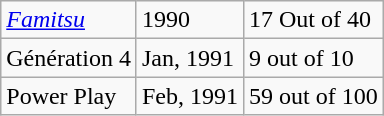<table class="wikitable">
<tr>
<td><em><a href='#'>Famitsu</a></em></td>
<td>1990</td>
<td>17 Out of 40</td>
</tr>
<tr>
<td>Génération 4</td>
<td>Jan, 1991</td>
<td>9 out of 10</td>
</tr>
<tr>
<td>Power Play</td>
<td>Feb, 1991</td>
<td>59 out of 100</td>
</tr>
</table>
